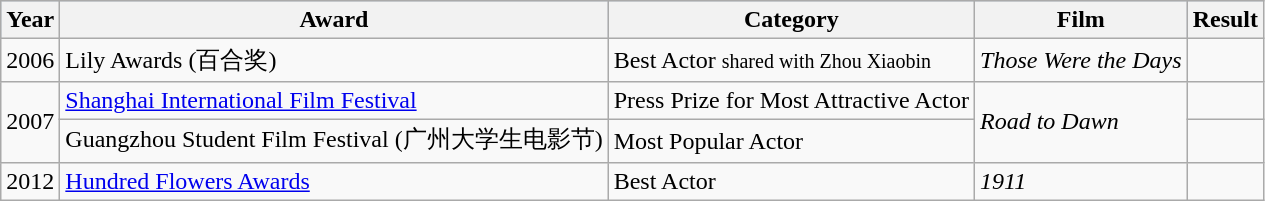<table class="wikitable">
<tr style="background:#b0c4de; text-align:center;">
<th>Year</th>
<th>Award</th>
<th>Category</th>
<th>Film</th>
<th>Result</th>
</tr>
<tr>
<td rowspan=1>2006</td>
<td>Lily Awards (百合奖)</td>
<td>Best Actor <small>shared with Zhou Xiaobin</small></td>
<td><em>Those Were the Days</em></td>
<td></td>
</tr>
<tr>
<td rowspan=2>2007</td>
<td><a href='#'>Shanghai International Film Festival</a></td>
<td>Press Prize for Most Attractive Actor</td>
<td rowspan=2><em>Road to Dawn</em></td>
<td></td>
</tr>
<tr>
<td>Guangzhou Student Film Festival (广州大学生电影节)</td>
<td>Most Popular Actor</td>
<td></td>
</tr>
<tr>
<td rowspan=1>2012</td>
<td><a href='#'>Hundred Flowers Awards</a></td>
<td>Best Actor</td>
<td><em>1911</em></td>
<td></td>
</tr>
</table>
